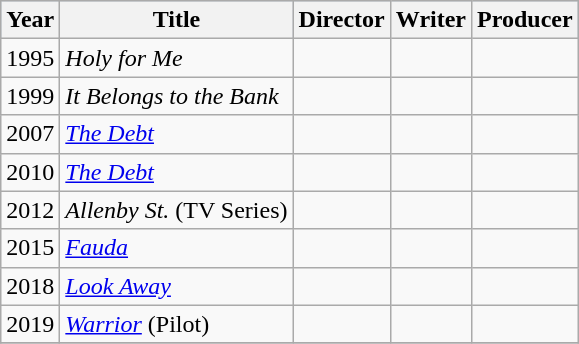<table class="wikitable">
<tr style="background:#b0c4de; text-align:center;">
<th>Year</th>
<th>Title</th>
<th>Director</th>
<th>Writer</th>
<th>Producer</th>
</tr>
<tr>
<td>1995</td>
<td><em>Holy for Me</em></td>
<td></td>
<td></td>
<td></td>
</tr>
<tr>
<td>1999</td>
<td><em>It Belongs to the Bank </em></td>
<td></td>
<td></td>
<td></td>
</tr>
<tr>
<td>2007</td>
<td><em><a href='#'>The Debt</a></em></td>
<td></td>
<td></td>
<td></td>
</tr>
<tr>
<td>2010</td>
<td><em><a href='#'>The Debt</a></em></td>
<td></td>
<td></td>
<td></td>
</tr>
<tr>
<td>2012</td>
<td><em>Allenby St.</em> (TV Series)</td>
<td></td>
<td></td>
<td></td>
</tr>
<tr>
<td>2015</td>
<td><em><a href='#'>Fauda</a></em></td>
<td></td>
<td></td>
<td></td>
</tr>
<tr>
<td>2018</td>
<td><em><a href='#'>Look Away</a></em></td>
<td></td>
<td></td>
<td></td>
</tr>
<tr>
<td>2019</td>
<td><em><a href='#'>Warrior</a></em> (Pilot)</td>
<td></td>
<td></td>
<td></td>
</tr>
<tr>
</tr>
</table>
